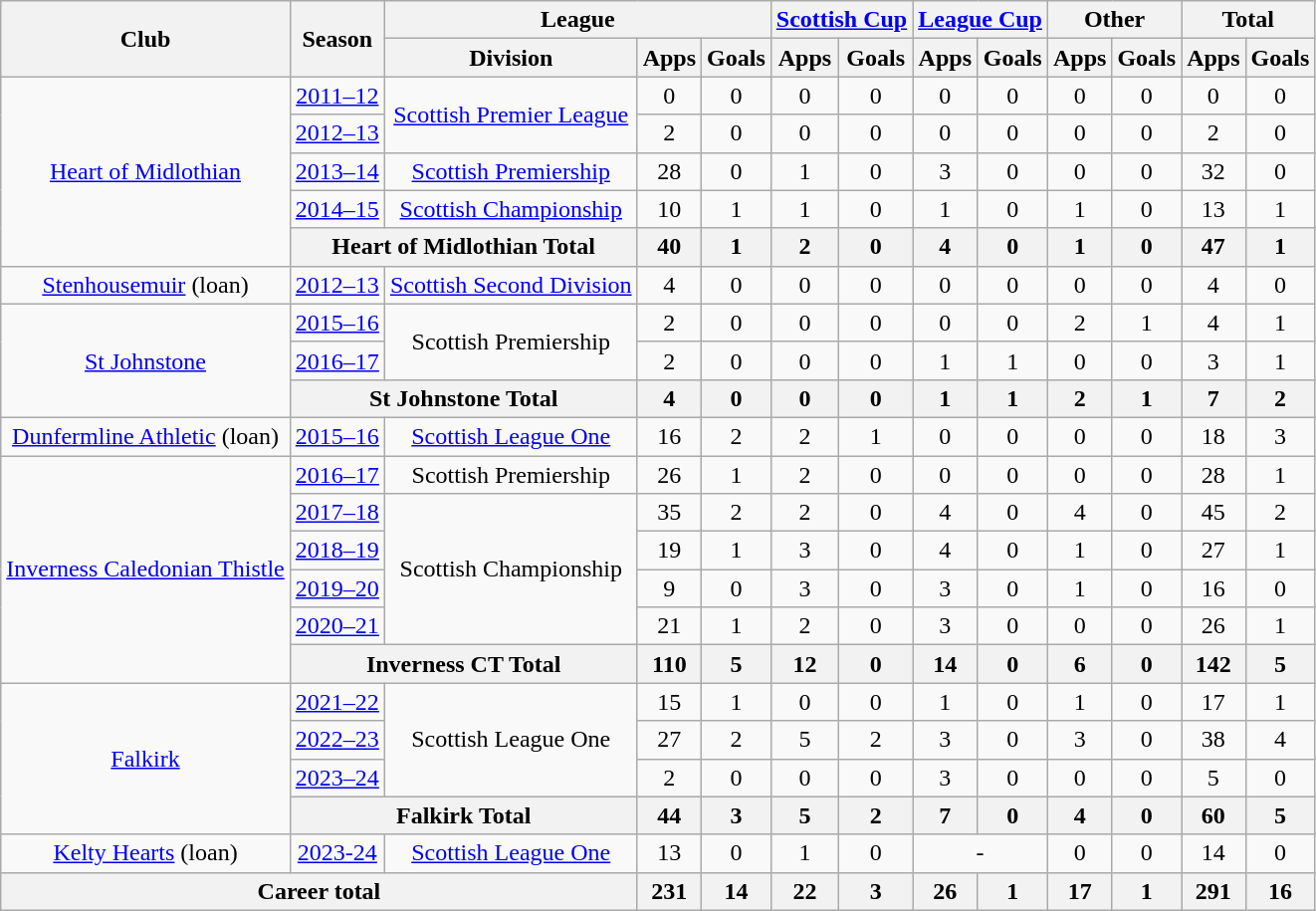<table class="wikitable" style="text-align: center">
<tr>
<th rowspan="2">Club</th>
<th rowspan="2">Season</th>
<th colspan="3">League</th>
<th colspan="2"><a href='#'>Scottish Cup</a></th>
<th colspan="2"><a href='#'>League Cup</a></th>
<th colspan="2">Other</th>
<th colspan="2">Total</th>
</tr>
<tr>
<th>Division</th>
<th>Apps</th>
<th>Goals</th>
<th>Apps</th>
<th>Goals</th>
<th>Apps</th>
<th>Goals</th>
<th>Apps</th>
<th>Goals</th>
<th>Apps</th>
<th>Goals</th>
</tr>
<tr>
<td rowspan="5"><a href='#'>Heart of Midlothian</a></td>
<td><a href='#'>2011–12</a></td>
<td rowspan="2"><a href='#'>Scottish Premier League</a></td>
<td>0</td>
<td>0</td>
<td>0</td>
<td>0</td>
<td>0</td>
<td>0</td>
<td>0</td>
<td>0</td>
<td>0</td>
<td>0</td>
</tr>
<tr>
<td><a href='#'>2012–13</a></td>
<td>2</td>
<td>0</td>
<td>0</td>
<td>0</td>
<td>0</td>
<td>0</td>
<td>0</td>
<td>0</td>
<td>2</td>
<td>0</td>
</tr>
<tr>
<td><a href='#'>2013–14</a></td>
<td><a href='#'>Scottish Premiership</a></td>
<td>28</td>
<td>0</td>
<td>1</td>
<td>0</td>
<td>3</td>
<td>0</td>
<td>0</td>
<td>0</td>
<td>32</td>
<td>0</td>
</tr>
<tr>
<td><a href='#'>2014–15</a></td>
<td><a href='#'>Scottish Championship</a></td>
<td>10</td>
<td>1</td>
<td>1</td>
<td>0</td>
<td>1</td>
<td>0</td>
<td>1</td>
<td>0</td>
<td>13</td>
<td>1</td>
</tr>
<tr>
<th colspan="2">Heart of Midlothian Total</th>
<th>40</th>
<th>1</th>
<th>2</th>
<th>0</th>
<th>4</th>
<th>0</th>
<th>1</th>
<th>0</th>
<th>47</th>
<th>1</th>
</tr>
<tr>
<td><a href='#'>Stenhousemuir</a> (loan)</td>
<td><a href='#'>2012–13</a></td>
<td><a href='#'>Scottish Second Division</a></td>
<td>4</td>
<td>0</td>
<td>0</td>
<td>0</td>
<td>0</td>
<td>0</td>
<td>0</td>
<td>0</td>
<td>4</td>
<td>0</td>
</tr>
<tr>
<td rowspan="3"><a href='#'>St Johnstone</a></td>
<td><a href='#'>2015–16</a></td>
<td rowspan="2">Scottish Premiership</td>
<td>2</td>
<td>0</td>
<td>0</td>
<td>0</td>
<td>0</td>
<td>0</td>
<td>2</td>
<td>1</td>
<td>4</td>
<td>1</td>
</tr>
<tr>
<td><a href='#'>2016–17</a></td>
<td>2</td>
<td>0</td>
<td>0</td>
<td>0</td>
<td>1</td>
<td>1</td>
<td>0</td>
<td>0</td>
<td>3</td>
<td>1</td>
</tr>
<tr>
<th colspan="2">St Johnstone Total</th>
<th>4</th>
<th>0</th>
<th>0</th>
<th>0</th>
<th>1</th>
<th>1</th>
<th>2</th>
<th>1</th>
<th>7</th>
<th>2</th>
</tr>
<tr>
<td><a href='#'>Dunfermline Athletic</a> (loan)</td>
<td><a href='#'>2015–16</a></td>
<td><a href='#'>Scottish League One</a></td>
<td>16</td>
<td>2</td>
<td>2</td>
<td>1</td>
<td>0</td>
<td>0</td>
<td>0</td>
<td>0</td>
<td>18</td>
<td>3</td>
</tr>
<tr>
<td rowspan="6"><a href='#'>Inverness Caledonian Thistle</a></td>
<td><a href='#'>2016–17</a></td>
<td>Scottish Premiership</td>
<td>26</td>
<td>1</td>
<td>2</td>
<td>0</td>
<td>0</td>
<td>0</td>
<td>0</td>
<td>0</td>
<td>28</td>
<td>1</td>
</tr>
<tr>
<td><a href='#'>2017–18</a></td>
<td rowspan="4">Scottish Championship</td>
<td>35</td>
<td>2</td>
<td>2</td>
<td>0</td>
<td>4</td>
<td>0</td>
<td>4</td>
<td>0</td>
<td>45</td>
<td>2</td>
</tr>
<tr>
<td><a href='#'>2018–19</a></td>
<td>19</td>
<td>1</td>
<td>3</td>
<td>0</td>
<td>4</td>
<td>0</td>
<td>1</td>
<td>0</td>
<td>27</td>
<td>1</td>
</tr>
<tr>
<td><a href='#'>2019–20</a></td>
<td>9</td>
<td>0</td>
<td>3</td>
<td>0</td>
<td>3</td>
<td>0</td>
<td>1</td>
<td>0</td>
<td>16</td>
<td>0</td>
</tr>
<tr>
<td><a href='#'>2020–21</a></td>
<td>21</td>
<td>1</td>
<td>2</td>
<td>0</td>
<td>3</td>
<td>0</td>
<td>0</td>
<td>0</td>
<td>26</td>
<td>1</td>
</tr>
<tr>
<th colspan="2">Inverness CT Total</th>
<th>110</th>
<th>5</th>
<th>12</th>
<th>0</th>
<th>14</th>
<th>0</th>
<th>6</th>
<th>0</th>
<th>142</th>
<th>5</th>
</tr>
<tr>
<td rowspan="4"><a href='#'>Falkirk</a></td>
<td><a href='#'>2021–22</a></td>
<td rowspan="3">Scottish League One</td>
<td>15</td>
<td>1</td>
<td>0</td>
<td>0</td>
<td>1</td>
<td>0</td>
<td>1</td>
<td>0</td>
<td>17</td>
<td>1</td>
</tr>
<tr>
<td><a href='#'>2022–23</a></td>
<td>27</td>
<td>2</td>
<td>5</td>
<td>2</td>
<td>3</td>
<td>0</td>
<td>3</td>
<td>0</td>
<td>38</td>
<td>4</td>
</tr>
<tr>
<td><a href='#'>2023–24</a></td>
<td>2</td>
<td>0</td>
<td>0</td>
<td>0</td>
<td>3</td>
<td>0</td>
<td>0</td>
<td>0</td>
<td>5</td>
<td>0</td>
</tr>
<tr>
<th colspan="2">Falkirk Total</th>
<th>44</th>
<th>3</th>
<th>5</th>
<th>2</th>
<th>7</th>
<th>0</th>
<th>4</th>
<th>0</th>
<th>60</th>
<th>5</th>
</tr>
<tr>
<td><a href='#'>Kelty Hearts</a> (loan)</td>
<td><a href='#'>2023-24</a></td>
<td><a href='#'>Scottish League One</a></td>
<td>13</td>
<td>0</td>
<td>1</td>
<td>0</td>
<td colspan="2">-</td>
<td>0</td>
<td>0</td>
<td>14</td>
<td>0</td>
</tr>
<tr>
<th colspan="3">Career total</th>
<th>231</th>
<th>14</th>
<th>22</th>
<th>3</th>
<th>26</th>
<th>1</th>
<th>17</th>
<th>1</th>
<th>291</th>
<th>16</th>
</tr>
</table>
